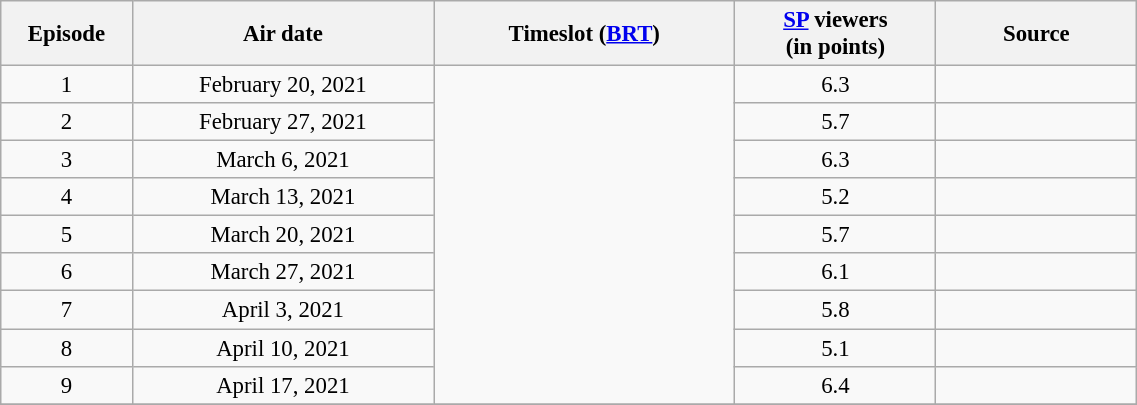<table class="wikitable sortable" style="text-align:center; font-size:95%; width: 60%">
<tr>
<th width="05.0%">Episode</th>
<th width="15.0%">Air date</th>
<th width="15.0%">Timeslot (<a href='#'>BRT</a>)</th>
<th width="10.0%"><a href='#'>SP</a> viewers<br>(in points)</th>
<th width="10.0%">Source</th>
</tr>
<tr>
<td>1</td>
<td>February 20, 2021</td>
<td rowspan=9></td>
<td>6.3</td>
<td></td>
</tr>
<tr>
<td>2</td>
<td>February 27, 2021</td>
<td>5.7</td>
<td></td>
</tr>
<tr>
<td>3</td>
<td>March 6, 2021</td>
<td>6.3</td>
<td></td>
</tr>
<tr>
<td>4</td>
<td>March 13, 2021</td>
<td>5.2</td>
<td></td>
</tr>
<tr>
<td>5</td>
<td>March 20, 2021</td>
<td>5.7</td>
<td></td>
</tr>
<tr>
<td>6</td>
<td>March 27, 2021</td>
<td>6.1</td>
<td></td>
</tr>
<tr>
<td>7</td>
<td>April 3, 2021</td>
<td>5.8</td>
<td></td>
</tr>
<tr>
<td>8</td>
<td>April 10, 2021</td>
<td>5.1</td>
<td></td>
</tr>
<tr>
<td>9</td>
<td>April 17, 2021</td>
<td>6.4</td>
<td></td>
</tr>
<tr>
</tr>
</table>
